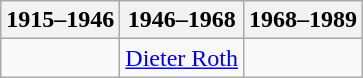<table class="wikitable sortable">
<tr>
<th>1915–1946</th>
<th>1946–1968</th>
<th>1968–1989</th>
</tr>
<tr>
<td></td>
<td><a href='#'>Dieter Roth</a></td>
<td></td>
</tr>
</table>
